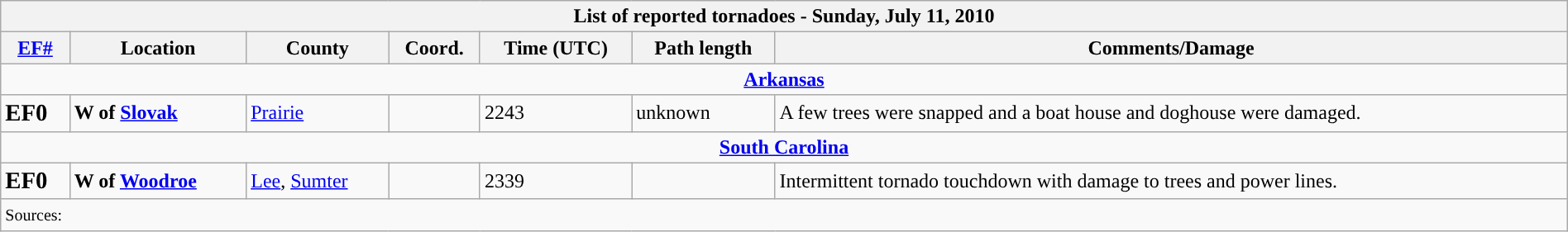<table class="wikitable collapsible" style="width:100%;">
<tr>
<th colspan="7">List of reported tornadoes - Sunday, July 11, 2010</th>
</tr>
<tr>
<th><a href='#'>EF#</a></th>
<th>Location</th>
<th>County</th>
<th>Coord.</th>
<th>Time (UTC)</th>
<th>Path length</th>
<th>Comments/Damage</th>
</tr>
<tr>
<td colspan="7" style="text-align:center;"><strong><a href='#'>Arkansas</a></strong></td>
</tr>
<tr>
<td><big><strong>EF0</strong></big></td>
<td><strong>W of <a href='#'>Slovak</a></strong></td>
<td><a href='#'>Prairie</a></td>
<td></td>
<td>2243</td>
<td>unknown</td>
<td>A few trees were snapped and a boat house and doghouse were damaged.</td>
</tr>
<tr>
<td colspan="7" style="text-align:center;"><strong><a href='#'>South Carolina</a></strong></td>
</tr>
<tr>
<td><big><strong>EF0</strong></big></td>
<td><strong>W of <a href='#'>Woodroe</a></strong></td>
<td><a href='#'>Lee</a>, <a href='#'>Sumter</a></td>
<td></td>
<td>2339</td>
<td></td>
<td>Intermittent tornado touchdown with damage to trees and power lines.</td>
</tr>
<tr>
<td colspan="7"><small>Sources: </small></td>
</tr>
</table>
